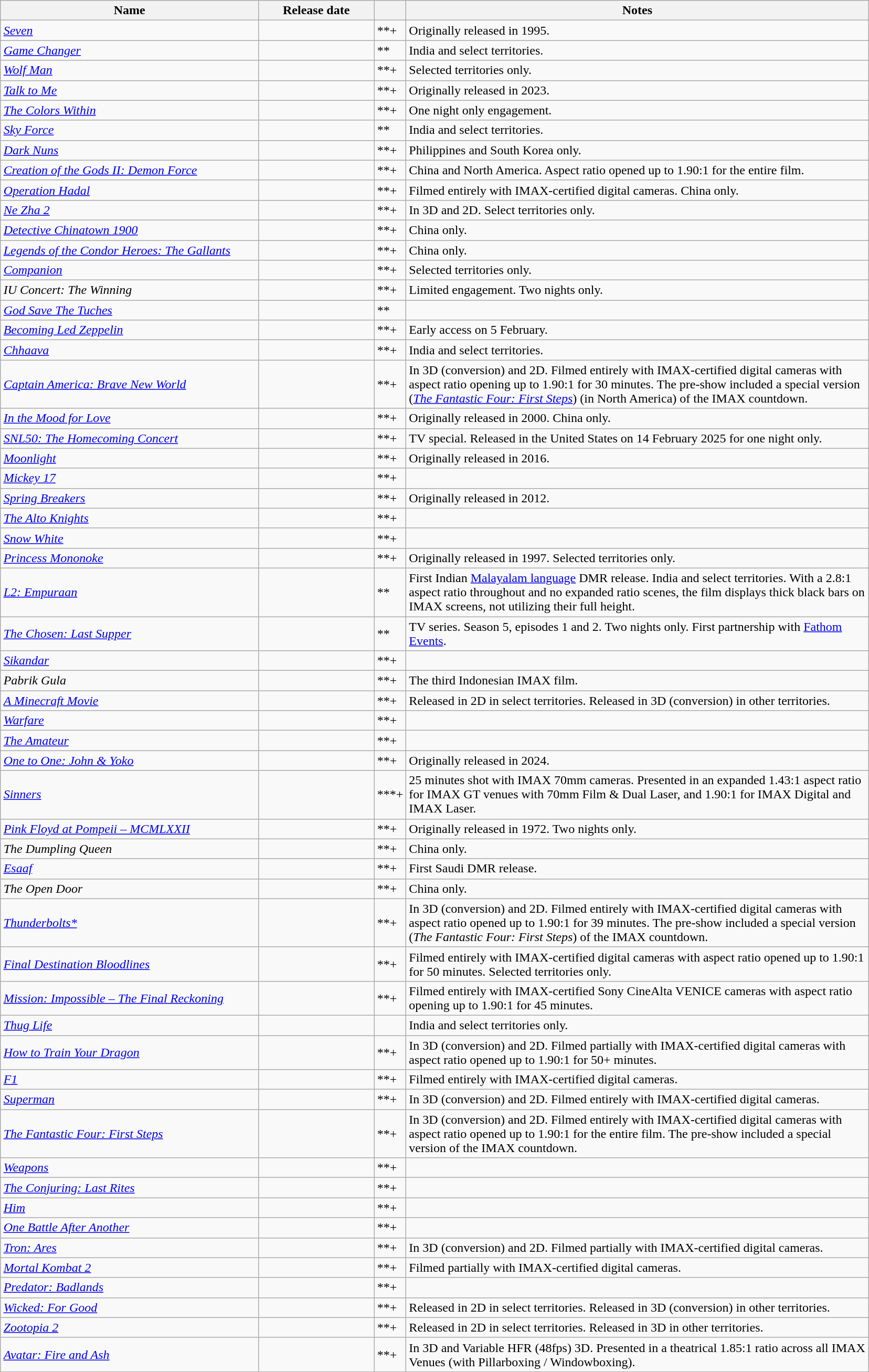<table class="wikitable sortable collapsible" style="margin:auto;">
<tr>
<th scope="col" style="width:320px;">Name</th>
<th scope="col" style="width:140px;">Release date</th>
<th scope="col" class="unsortable" style="width:20px;"></th>
<th scope="col" class="unsortable" style="width:580px;">Notes</th>
</tr>
<tr>
<td><em><a href='#'>Seven</a></em></td>
<td align=center></td>
<td>**+</td>
<td>Originally released in 1995.</td>
</tr>
<tr>
<td><em><a href='#'>Game Changer</a></em></td>
<td align=center></td>
<td>**</td>
<td>India and select territories.</td>
</tr>
<tr>
<td><em><a href='#'>Wolf Man</a></em></td>
<td align=center></td>
<td>**+</td>
<td>Selected territories only.</td>
</tr>
<tr>
<td><em><a href='#'>Talk to Me</a></em></td>
<td align=center></td>
<td>**+</td>
<td>Originally released in 2023.</td>
</tr>
<tr>
<td><em><a href='#'>The Colors Within</a></em></td>
<td align=center></td>
<td>**+</td>
<td>One night only engagement.</td>
</tr>
<tr>
<td><em><a href='#'>Sky Force</a></em></td>
<td align=center></td>
<td>**</td>
<td>India and select territories.</td>
</tr>
<tr>
<td><em><a href='#'>Dark Nuns</a></em></td>
<td align=center></td>
<td>**+</td>
<td>Philippines and South Korea only.</td>
</tr>
<tr>
<td><em><a href='#'>Creation of the Gods II: Demon Force</a></em></td>
<td align=center></td>
<td>**+</td>
<td>China and North America. Aspect ratio opened up to 1.90:1 for the entire film.</td>
</tr>
<tr>
<td><em><a href='#'>Operation Hadal</a></em></td>
<td align=center></td>
<td>**+</td>
<td>Filmed entirely with IMAX-certified digital cameras. China only.</td>
</tr>
<tr>
<td><em><a href='#'>Ne Zha 2</a></em></td>
<td align=center></td>
<td>**+</td>
<td>In 3D and 2D. Select territories only.</td>
</tr>
<tr>
<td><em><a href='#'>Detective Chinatown 1900</a></em></td>
<td align=center></td>
<td>**+</td>
<td>China only.</td>
</tr>
<tr>
<td><em><a href='#'>Legends of the Condor Heroes: The Gallants</a></em></td>
<td align=center></td>
<td>**+</td>
<td>China only.</td>
</tr>
<tr>
<td><em><a href='#'>Companion</a></em></td>
<td align=center></td>
<td>**+</td>
<td>Selected territories only.</td>
</tr>
<tr>
<td><em>IU Concert: The Winning</em></td>
<td align=center></td>
<td>**+</td>
<td>Limited engagement. Two nights only.</td>
</tr>
<tr>
<td><em><a href='#'>God Save The Tuches</a></em></td>
<td align=center></td>
<td>**</td>
<td></td>
</tr>
<tr>
<td><em><a href='#'>Becoming Led Zeppelin</a></em></td>
<td align=center></td>
<td>**+</td>
<td>Early access on 5 February.</td>
</tr>
<tr>
<td><em><a href='#'>Chhaava</a></em></td>
<td align=center></td>
<td>**+</td>
<td>India and select territories.</td>
</tr>
<tr>
<td><em><a href='#'>Captain America: Brave New World</a></em></td>
<td align=center></td>
<td>**+</td>
<td>In 3D (conversion) and 2D. Filmed entirely with IMAX-certified digital cameras with aspect ratio opening up to 1.90:1 for 30 minutes. The pre-show included a special version (<em><a href='#'>The Fantastic Four: First Steps</a></em>) (in North America) of the IMAX countdown.</td>
</tr>
<tr>
<td><em><a href='#'>In the Mood for Love</a></em></td>
<td align=center></td>
<td>**+</td>
<td>Originally released in 2000. China only.</td>
</tr>
<tr>
<td><em><a href='#'>SNL50: The Homecoming Concert</a></em></td>
<td align=center></td>
<td>**+</td>
<td>TV special. Released in the United States on 14 February 2025 for one night only.</td>
</tr>
<tr>
<td><em><a href='#'>Moonlight</a></em></td>
<td align=center></td>
<td>**+</td>
<td>Originally released in 2016.</td>
</tr>
<tr>
<td><em><a href='#'>Mickey 17</a></em></td>
<td align=center></td>
<td>**+</td>
<td></td>
</tr>
<tr>
<td><em><a href='#'>Spring Breakers</a></em></td>
<td align=center></td>
<td>**+</td>
<td>Originally released in 2012.</td>
</tr>
<tr>
<td><em><a href='#'>The Alto Knights</a></em></td>
<td align=center></td>
<td>**+</td>
<td></td>
</tr>
<tr>
<td><em><a href='#'>Snow White</a></em></td>
<td align=center></td>
<td>**+</td>
<td></td>
</tr>
<tr>
<td><em><a href='#'>Princess Mononoke</a></em></td>
<td align=center></td>
<td>**+</td>
<td>Originally released in 1997. Selected territories only.</td>
</tr>
<tr>
<td><em><a href='#'>L2: Empuraan</a></em></td>
<td align=center></td>
<td>**</td>
<td>First Indian <a href='#'>Malayalam language</a> DMR release. India and select territories. With a 2.8:1 aspect ratio throughout and no expanded ratio scenes, the film displays thick black bars on IMAX screens, not utilizing their full height.</td>
</tr>
<tr>
<td><em><a href='#'>The Chosen: Last Supper</a></em></td>
<td align=center></td>
<td>**</td>
<td>TV series. Season 5, episodes 1 and 2. Two nights only. First partnership with <a href='#'>Fathom Events</a>.</td>
</tr>
<tr>
<td><em><a href='#'>Sikandar</a></em></td>
<td align=center></td>
<td>**+</td>
<td></td>
</tr>
<tr>
<td><em>Pabrik Gula</em></td>
<td align=center></td>
<td>**+</td>
<td>The third Indonesian IMAX film.</td>
</tr>
<tr>
<td><em><a href='#'>A Minecraft Movie</a></em></td>
<td align=center></td>
<td>**+</td>
<td>Released in 2D in select territories. Released in 3D (conversion) in other territories.</td>
</tr>
<tr>
<td><em><a href='#'>Warfare</a></em></td>
<td align=center></td>
<td>**+</td>
<td></td>
</tr>
<tr>
<td><em><a href='#'>The Amateur</a></em></td>
<td align="center"></td>
<td>**+</td>
<td></td>
</tr>
<tr>
<td><em><a href='#'>One to One: John & Yoko</a></em></td>
<td align=center></td>
<td>**+</td>
<td>Originally released in 2024.</td>
</tr>
<tr>
<td><em><a href='#'>Sinners</a></em></td>
<td align=center></td>
<td>***+</td>
<td>25 minutes shot with IMAX 70mm cameras. Presented in an expanded 1.43:1 aspect ratio for IMAX GT venues with 70mm Film & Dual Laser, and 1.90:1 for IMAX Digital and IMAX Laser.</td>
</tr>
<tr>
<td><em><a href='#'>Pink Floyd at Pompeii – MCMLXXII</a></em></td>
<td align=center></td>
<td>**+</td>
<td>Originally released in 1972. Two nights only.</td>
</tr>
<tr>
<td><em>The Dumpling Queen</em></td>
<td align=center></td>
<td>**+</td>
<td>China only.</td>
</tr>
<tr>
<td><em><a href='#'>Esaaf</a></em></td>
<td align=center></td>
<td>**+</td>
<td>First Saudi DMR release.</td>
</tr>
<tr>
<td><em>The Open Door</em></td>
<td align=center></td>
<td>**+</td>
<td>China only.</td>
</tr>
<tr>
<td><em><a href='#'>Thunderbolts*</a></em></td>
<td align=center></td>
<td>**+</td>
<td>In 3D (conversion) and 2D. Filmed entirely with IMAX-certified digital cameras with aspect ratio opened up to 1.90:1 for 39 minutes. The pre-show included a special version (<em>The Fantastic Four: First Steps</em>) of the IMAX countdown.</td>
</tr>
<tr>
<td><em><a href='#'>Final Destination Bloodlines</a></em></td>
<td align=center></td>
<td>**+</td>
<td>Filmed entirely with IMAX-certified digital cameras with aspect ratio opened up to 1.90:1 for 50 minutes. Selected territories only.</td>
</tr>
<tr>
<td><em><a href='#'>Mission: Impossible – The Final Reckoning</a></em></td>
<td align=center></td>
<td>**+</td>
<td>Filmed entirely with IMAX-certified Sony CineAlta VENICE cameras with aspect ratio opening up to 1.90:1 for 45 minutes.</td>
</tr>
<tr>
<td><em><a href='#'>Thug Life</a></em></td>
<td align=center></td>
<td></td>
<td>India and select territories only.</td>
</tr>
<tr>
<td><em><a href='#'>How to Train Your Dragon</a></em></td>
<td align=center></td>
<td>**+</td>
<td>In 3D (conversion) and 2D. Filmed partially with IMAX-certified digital cameras with aspect ratio opened up to 1.90:1 for 50+ minutes.</td>
</tr>
<tr>
<td><em><a href='#'>F1</a></em></td>
<td align=center></td>
<td>**+</td>
<td>Filmed entirely with IMAX-certified digital cameras.</td>
</tr>
<tr>
<td><em><a href='#'>Superman</a></em></td>
<td align=center></td>
<td>**+</td>
<td>In 3D (conversion) and 2D. Filmed entirely with IMAX-certified digital cameras.</td>
</tr>
<tr>
<td><em><a href='#'>The Fantastic Four: First Steps</a></em></td>
<td align=center></td>
<td>**+</td>
<td>In 3D (conversion) and 2D. Filmed entirely with IMAX-certified digital cameras with aspect ratio opened up to 1.90:1 for the entire film. The pre-show included a special version of the IMAX countdown.</td>
</tr>
<tr>
<td><em><a href='#'>Weapons</a></em></td>
<td align=center></td>
<td>**+</td>
<td></td>
</tr>
<tr>
<td><em><a href='#'>The Conjuring: Last Rites</a></em></td>
<td align=center></td>
<td>**+</td>
<td></td>
</tr>
<tr>
<td><em><a href='#'>Him</a></em></td>
<td align=center></td>
<td>**+</td>
<td></td>
</tr>
<tr>
<td><em><a href='#'>One Battle After Another</a></em></td>
<td align=center></td>
<td>**+</td>
<td></td>
</tr>
<tr>
<td><em><a href='#'>Tron: Ares</a></em></td>
<td align=center></td>
<td>**+</td>
<td>In 3D (conversion) and 2D. Filmed partially with IMAX-certified digital cameras.</td>
</tr>
<tr>
<td><em><a href='#'>Mortal Kombat 2</a></em></td>
<td align=center></td>
<td>**+</td>
<td>Filmed partially with IMAX-certified digital cameras.</td>
</tr>
<tr>
<td><em><a href='#'>Predator: Badlands</a></em></td>
<td align=center></td>
<td>**+</td>
<td></td>
</tr>
<tr>
<td><em><a href='#'>Wicked: For Good</a></em></td>
<td align=center></td>
<td>**+</td>
<td>Released in 2D in select territories. Released in 3D (conversion) in other territories.</td>
</tr>
<tr>
<td><em><a href='#'>Zootopia 2</a></em></td>
<td align=center></td>
<td>**+</td>
<td>Released in 2D in select territories. Released in 3D in other territories.</td>
</tr>
<tr>
<td><em><a href='#'>Avatar: Fire and Ash</a></em></td>
<td align=center></td>
<td>**+</td>
<td>In 3D and Variable HFR (48fps) 3D. Presented in a theatrical 1.85:1 ratio across all IMAX Venues (with Pillarboxing / Windowboxing).</td>
</tr>
</table>
